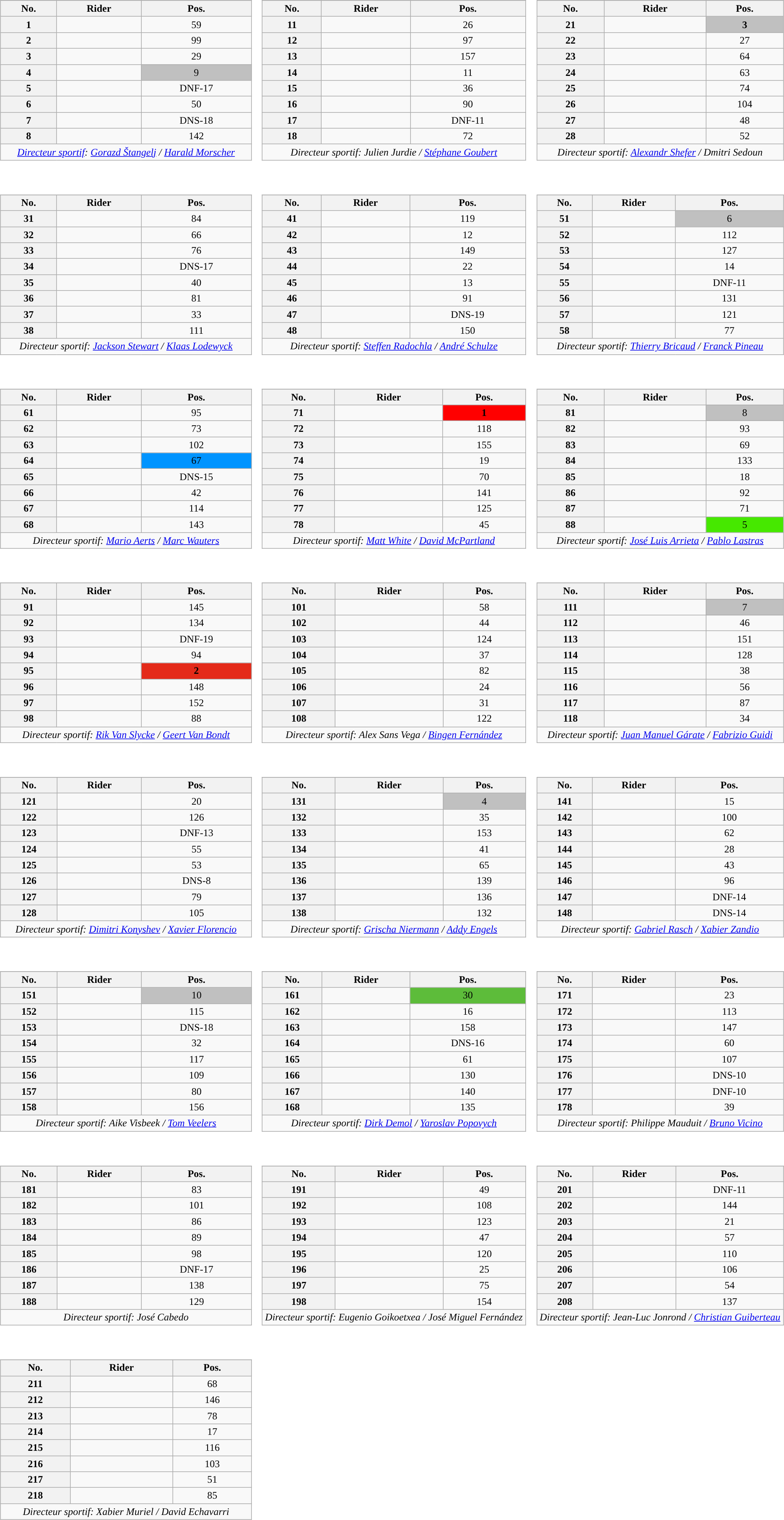<table>
<tr valign="top">
<td style="width:33%;"><br><table class="wikitable plainrowheaders" style="text-align:center; width:97%">
<tr>
</tr>
<tr style="text-align:center;">
<th scope="col">No.</th>
<th scope="col">Rider</th>
<th scope="col">Pos.</th>
</tr>
<tr>
<th scope="row" style="text-align:center;">1</th>
<td style="text-align:left;"></td>
<td style="text-align:center;">59</td>
</tr>
<tr>
<th scope="row" style="text-align:center;">2</th>
<td style="text-align:left;"></td>
<td style="text-align:center;">99</td>
</tr>
<tr>
<th scope="row" style="text-align:center;">3</th>
<td style="text-align:left;"></td>
<td style="text-align:center;">29</td>
</tr>
<tr>
<th scope="row" style="text-align:center;">4</th>
<td style="text-align:left;"></td>
<td style="text-align:center; background:silver;">9</td>
</tr>
<tr>
<th scope="row" style="text-align:center;">5</th>
<td style="text-align:left;"></td>
<td style="text-align:center;">DNF-17</td>
</tr>
<tr>
<th scope="row" style="text-align:center;">6</th>
<td style="text-align:left;"></td>
<td style="text-align:center;">50</td>
</tr>
<tr>
<th scope="row" style="text-align:center;">7</th>
<td style="text-align:left;"></td>
<td style="text-align:center;">DNS-18</td>
</tr>
<tr>
<th scope="row" style="text-align:center;">8</th>
<td style="text-align:left;"></td>
<td style="text-align:center;">142</td>
</tr>
<tr align=center>
<td colspan="3"><em><a href='#'>Directeur sportif</a>: <a href='#'>Gorazd Štangelj</a> / <a href='#'>Harald Morscher</a></em></td>
</tr>
</table>
</td>
<td><br><table class="wikitable plainrowheaders" style="text-align:center; width:97%">
<tr>
</tr>
<tr style="text-align:center;">
<th scope="col">No.</th>
<th scope="col">Rider</th>
<th scope="col">Pos.</th>
</tr>
<tr>
<th scope="row" style="text-align:center;">11</th>
<td style="text-align:left;"></td>
<td style="text-align:center;">26</td>
</tr>
<tr>
<th scope="row" style="text-align:center;">12</th>
<td style="text-align:left;"></td>
<td style="text-align:center;">97</td>
</tr>
<tr>
<th scope="row" style="text-align:center;">13</th>
<td style="text-align:left;"></td>
<td style="text-align:center;">157</td>
</tr>
<tr>
<th scope="row" style="text-align:center;">14</th>
<td style="text-align:left;"></td>
<td style="text-align:center;">11</td>
</tr>
<tr>
<th scope="row" style="text-align:center;">15</th>
<td style="text-align:left;"></td>
<td style="text-align:center;">36</td>
</tr>
<tr>
<th scope="row" style="text-align:center;">16</th>
<td style="text-align:left;"></td>
<td style="text-align:center;">90</td>
</tr>
<tr>
<th scope="row" style="text-align:center;">17</th>
<td style="text-align:left;"></td>
<td style="text-align:center;">DNF-11</td>
</tr>
<tr>
<th scope="row" style="text-align:center;">18</th>
<td style="text-align:left;"></td>
<td style="text-align:center;">72</td>
</tr>
<tr align=center>
<td colspan="3"><em>Directeur sportif: Julien Jurdie / <a href='#'>Stéphane Goubert</a></em></td>
</tr>
</table>
</td>
<td><br><table class="wikitable plainrowheaders" style="text-align:center; width:97%">
<tr>
</tr>
<tr style="text-align:center;">
<th scope="col">No.</th>
<th scope="col">Rider</th>
<th scope="col">Pos.</th>
</tr>
<tr>
<th scope="row" style="text-align:center;">21</th>
<td style="text-align:left;"></td>
<td style="text-align:center; background:silver;"><strong>3</strong></td>
</tr>
<tr>
<th scope="row" style="text-align:center;">22</th>
<td style="text-align:left;"></td>
<td style="text-align:center;">27</td>
</tr>
<tr>
<th scope="row" style="text-align:center;">23</th>
<td style="text-align:left;"></td>
<td style="text-align:center;">64</td>
</tr>
<tr>
<th scope="row" style="text-align:center;">24</th>
<td style="text-align:left;"></td>
<td style="text-align:center;">63</td>
</tr>
<tr>
<th scope="row" style="text-align:center;">25</th>
<td style="text-align:left;"></td>
<td style="text-align:center;">74</td>
</tr>
<tr>
<th scope="row" style="text-align:center;">26</th>
<td style="text-align:left;"></td>
<td style="text-align:center;">104</td>
</tr>
<tr>
<th scope="row" style="text-align:center;">27</th>
<td style="text-align:left;"></td>
<td style="text-align:center;">48</td>
</tr>
<tr>
<th scope="row" style="text-align:center;">28</th>
<td style="text-align:left;"></td>
<td style="text-align:center;">52</td>
</tr>
<tr align=center>
<td colspan="3"><em>Directeur sportif: <a href='#'>Alexandr Shefer</a> / Dmitri Sedoun</em></td>
</tr>
</table>
</td>
</tr>
<tr valign="top">
<td><br><table class="wikitable plainrowheaders" style="text-align:center; width:97%">
<tr>
</tr>
<tr style="text-align:center;">
<th scope="col">No.</th>
<th scope="col">Rider</th>
<th scope="col">Pos.</th>
</tr>
<tr>
<th scope="row" style="text-align:center;">31</th>
<td style="text-align:left;"></td>
<td style="text-align:center;">84</td>
</tr>
<tr>
<th scope="row" style="text-align:center;">32</th>
<td style="text-align:left;"></td>
<td style="text-align:center;">66</td>
</tr>
<tr>
<th scope="row" style="text-align:center;">33</th>
<td style="text-align:left;"></td>
<td style="text-align:center;">76</td>
</tr>
<tr>
<th scope="row" style="text-align:center;">34</th>
<td style="text-align:left;"></td>
<td style="text-align:center;">DNS-17</td>
</tr>
<tr>
<th scope="row" style="text-align:center;">35</th>
<td style="text-align:left;"></td>
<td style="text-align:center;">40</td>
</tr>
<tr>
<th scope="row" style="text-align:center;">36</th>
<td style="text-align:left;"></td>
<td style="text-align:center;">81</td>
</tr>
<tr>
<th scope="row" style="text-align:center;">37</th>
<td style="text-align:left;"></td>
<td style="text-align:center;">33</td>
</tr>
<tr>
<th scope="row" style="text-align:center;">38</th>
<td style="text-align:left;"></td>
<td style="text-align:center;">111</td>
</tr>
<tr align=center>
<td colspan="3"><em>Directeur sportif: <a href='#'>Jackson Stewart</a> / <a href='#'>Klaas Lodewyck</a></em></td>
</tr>
</table>
</td>
<td><br><table class="wikitable plainrowheaders" style="text-align:center; width:97%">
<tr>
</tr>
<tr style="text-align:center;">
<th scope="col">No.</th>
<th scope="col">Rider</th>
<th scope="col">Pos.</th>
</tr>
<tr>
<th scope="row" style="text-align:center;">41</th>
<td style="text-align:left;"></td>
<td style="text-align:center;">119</td>
</tr>
<tr>
<th scope="row" style="text-align:center;">42</th>
<td style="text-align:left;"></td>
<td style="text-align:center;">12</td>
</tr>
<tr>
<th scope="row" style="text-align:center;">43</th>
<td style="text-align:left;"></td>
<td style="text-align:center;">149</td>
</tr>
<tr>
<th scope="row" style="text-align:center;">44</th>
<td style="text-align:left;"></td>
<td style="text-align:center;">22</td>
</tr>
<tr>
<th scope="row" style="text-align:center;">45</th>
<td style="text-align:left;"></td>
<td style="text-align:center;">13</td>
</tr>
<tr>
<th scope="row" style="text-align:center;">46</th>
<td style="text-align:left;"></td>
<td style="text-align:center;">91</td>
</tr>
<tr>
<th scope="row" style="text-align:center;">47</th>
<td style="text-align:left;"></td>
<td style="text-align:center;">DNS-19</td>
</tr>
<tr>
<th scope="row" style="text-align:center;">48</th>
<td style="text-align:left;"></td>
<td style="text-align:center;">150</td>
</tr>
<tr align=center>
<td colspan="3"><em>Directeur sportif: <a href='#'>Steffen Radochla</a> / <a href='#'>André Schulze</a></em></td>
</tr>
</table>
</td>
<td><br><table class="wikitable plainrowheaders" style="text-align:center; width:97%">
<tr>
</tr>
<tr style="text-align:center;">
<th scope="col">No.</th>
<th scope="col">Rider</th>
<th scope="col">Pos.</th>
</tr>
<tr>
<th scope="row" style="text-align:center;">51</th>
<td style="text-align:left;"></td>
<td style="text-align:center; background:silver;">6</td>
</tr>
<tr>
<th scope="row" style="text-align:center;">52</th>
<td style="text-align:left;"></td>
<td style="text-align:center;">112</td>
</tr>
<tr>
<th scope="row" style="text-align:center;">53</th>
<td style="text-align:left;"></td>
<td style="text-align:center;">127</td>
</tr>
<tr>
<th scope="row" style="text-align:center;">54</th>
<td style="text-align:left;"></td>
<td style="text-align:center;">14</td>
</tr>
<tr>
<th scope="row" style="text-align:center;">55</th>
<td style="text-align:left;"></td>
<td style="text-align:center;">DNF-11</td>
</tr>
<tr>
<th scope="row" style="text-align:center;">56</th>
<td style="text-align:left;"></td>
<td style="text-align:center;">131</td>
</tr>
<tr>
<th scope="row" style="text-align:center;">57</th>
<td style="text-align:left;"></td>
<td style="text-align:center;">121</td>
</tr>
<tr>
<th scope="row" style="text-align:center;">58</th>
<td style="text-align:left;"></td>
<td style="text-align:center;">77</td>
</tr>
<tr align=center>
<td colspan="3"><em>Directeur sportif: <a href='#'>Thierry Bricaud</a> / <a href='#'>Franck Pineau</a></em></td>
</tr>
</table>
</td>
</tr>
<tr valign="top">
<td><br><table class="wikitable plainrowheaders" style="text-align:center; width:97%">
<tr>
</tr>
<tr style="text-align:center;">
<th scope="col">No.</th>
<th scope="col">Rider</th>
<th scope="col">Pos.</th>
</tr>
<tr>
<th scope="row" style="text-align:center;">61</th>
<td style="text-align:left;"></td>
<td style="text-align:center;">95</td>
</tr>
<tr>
<th scope="row" style="text-align:center;">62</th>
<td style="text-align:left;"></td>
<td style="text-align:center;">73</td>
</tr>
<tr>
<th scope="row" style="text-align:center;">63</th>
<td style="text-align:left;"></td>
<td style="text-align:center;">102</td>
</tr>
<tr>
<th scope="row" style="text-align:center;">64</th>
<td style="text-align:left;"> </td>
<td style="text-align:center; background:#0094FF;">67</td>
</tr>
<tr>
<th scope="row" style="text-align:center;">65</th>
<td style="text-align:left;"></td>
<td style="text-align:center;">DNS-15</td>
</tr>
<tr>
<th scope="row" style="text-align:center;">66</th>
<td style="text-align:left;"></td>
<td style="text-align:center;">42</td>
</tr>
<tr>
<th scope="row" style="text-align:center;">67</th>
<td style="text-align:left;"></td>
<td style="text-align:center;">114</td>
</tr>
<tr>
<th scope="row" style="text-align:center;">68</th>
<td style="text-align:left;"></td>
<td style="text-align:center;">143</td>
</tr>
<tr align=center>
<td colspan="3"><em>Directeur sportif: <a href='#'>Mario Aerts</a> / <a href='#'>Marc Wauters</a></em></td>
</tr>
</table>
</td>
<td><br><table class="wikitable plainrowheaders" style="text-align:center; width:97%">
<tr>
</tr>
<tr style="text-align:center;">
<th scope="col">No.</th>
<th scope="col">Rider</th>
<th scope="col">Pos.</th>
</tr>
<tr>
<th scope="row" style="text-align:center;">71</th>
<td style="text-align:left;">  </td>
<td style="text-align:center; background:red;"><strong>1</strong></td>
</tr>
<tr>
<th scope="row" style="text-align:center;">72</th>
<td style="text-align:left;"></td>
<td style="text-align:center;">118</td>
</tr>
<tr>
<th scope="row" style="text-align:center;">73</th>
<td style="text-align:left;"></td>
<td style="text-align:center;">155</td>
</tr>
<tr>
<th scope="row" style="text-align:center;">74</th>
<td style="text-align:left;"></td>
<td style="text-align:center;">19</td>
</tr>
<tr>
<th scope="row" style="text-align:center;">75</th>
<td style="text-align:left;"></td>
<td style="text-align:center;">70</td>
</tr>
<tr>
<th scope="row" style="text-align:center;">76</th>
<td style="text-align:left;"></td>
<td style="text-align:center;">141</td>
</tr>
<tr>
<th scope="row" style="text-align:center;">77</th>
<td style="text-align:left;"></td>
<td style="text-align:center;">125</td>
</tr>
<tr>
<th scope="row" style="text-align:center;">78</th>
<td style="text-align:left;"></td>
<td style="text-align:center;">45</td>
</tr>
<tr align=center>
<td colspan="3"><em>Directeur sportif: <a href='#'>Matt White</a> / <a href='#'>David McPartland</a></em></td>
</tr>
</table>
</td>
<td><br><table class="wikitable plainrowheaders" style="text-align:center; width:97%">
<tr>
</tr>
<tr style="text-align:center;">
<th scope="col">No.</th>
<th scope="col">Rider</th>
<th scope="col">Pos.</th>
</tr>
<tr>
<th scope="row" style="text-align:center;">81</th>
<td style="text-align:left;"></td>
<td style="text-align:center; background:silver;">8</td>
</tr>
<tr>
<th scope="row" style="text-align:center;">82</th>
<td style="text-align:left;"></td>
<td style="text-align:center;">93</td>
</tr>
<tr>
<th scope="row" style="text-align:center;">83</th>
<td style="text-align:left;"></td>
<td style="text-align:center;">69</td>
</tr>
<tr>
<th scope="row" style="text-align:center;">84</th>
<td style="text-align:left;"></td>
<td style="text-align:center;">133</td>
</tr>
<tr>
<th scope="row" style="text-align:center;">85</th>
<td style="text-align:left;"></td>
<td style="text-align:center;">18</td>
</tr>
<tr>
<th scope="row" style="text-align:center;">86</th>
<td style="text-align:left;"></td>
<td style="text-align:center;">92</td>
</tr>
<tr>
<th scope="row" style="text-align:center;">87</th>
<td style="text-align:left;"></td>
<td style="text-align:center;">71</td>
</tr>
<tr>
<th scope="row" style="text-align:center;">88</th>
<td style="text-align:left;"> </td>
<td style="text-align:center; background:#46E800;">5</td>
</tr>
<tr align=center>
<td colspan="3"><em>Directeur sportif: <a href='#'>José Luis Arrieta</a> / <a href='#'>Pablo Lastras</a></em></td>
</tr>
</table>
</td>
</tr>
<tr valign="top">
<td><br><table class="wikitable plainrowheaders" style="text-align:center; width:97%">
<tr>
</tr>
<tr style="text-align:center;">
<th scope="col">No.</th>
<th scope="col">Rider</th>
<th scope="col">Pos.</th>
</tr>
<tr>
<th scope="row" style="text-align:center;">91</th>
<td style="text-align:left;"></td>
<td style="text-align:center;">145</td>
</tr>
<tr>
<th scope="row" style="text-align:center;">92</th>
<td style="text-align:left;"></td>
<td style="text-align:center;">134</td>
</tr>
<tr>
<th scope="row" style="text-align:center;">93</th>
<td style="text-align:left;"></td>
<td style="text-align:center;">DNF-19</td>
</tr>
<tr>
<th scope="row" style="text-align:center;">94</th>
<td style="text-align:left;"></td>
<td style="text-align:center;">94</td>
</tr>
<tr>
<th scope="row" style="text-align:center;">95</th>
<td style="text-align:left;"> </td>
<td style="text-align:center; background:#E42A19;"><strong>2</strong></td>
</tr>
<tr>
<th scope="row" style="text-align:center;">96</th>
<td style="text-align:left;"></td>
<td style="text-align:center;">148</td>
</tr>
<tr>
<th scope="row" style="text-align:center;">97</th>
<td style="text-align:left;"></td>
<td style="text-align:center;">152</td>
</tr>
<tr>
<th scope="row" style="text-align:center;">98</th>
<td style="text-align:left;"></td>
<td style="text-align:center;">88</td>
</tr>
<tr align=center>
<td colspan="3"><em>Directeur sportif: <a href='#'>Rik Van Slycke</a> / <a href='#'>Geert Van Bondt</a></em></td>
</tr>
</table>
</td>
<td><br><table class="wikitable plainrowheaders" style="text-align:center; width:97%">
<tr>
</tr>
<tr style="text-align:center;">
<th scope="col">No.</th>
<th scope="col">Rider</th>
<th scope="col">Pos.</th>
</tr>
<tr>
<th scope="row" style="text-align:center;">101</th>
<td style="text-align:left;"></td>
<td style="text-align:center;">58</td>
</tr>
<tr>
<th scope="row" style="text-align:center;">102</th>
<td style="text-align:left;"></td>
<td style="text-align:center;">44</td>
</tr>
<tr>
<th scope="row" style="text-align:center;">103</th>
<td style="text-align:left;"></td>
<td style="text-align:center;">124</td>
</tr>
<tr>
<th scope="row" style="text-align:center;">104</th>
<td style="text-align:left;"></td>
<td style="text-align:center;">37</td>
</tr>
<tr>
<th scope="row" style="text-align:center;">105</th>
<td style="text-align:left;"></td>
<td style="text-align:center;">82</td>
</tr>
<tr>
<th scope="row" style="text-align:center;">106</th>
<td style="text-align:left;"></td>
<td style="text-align:center;">24</td>
</tr>
<tr>
<th scope="row" style="text-align:center;">107</th>
<td style="text-align:left;"></td>
<td style="text-align:center;">31</td>
</tr>
<tr>
<th scope="row" style="text-align:center;">108</th>
<td style="text-align:left;"></td>
<td style="text-align:center;">122</td>
</tr>
<tr align=center>
<td colspan="3"><em>Directeur sportif: Alex Sans Vega / <a href='#'>Bingen Fernández</a></em></td>
</tr>
</table>
</td>
<td><br><table class="wikitable plainrowheaders" style="text-align:center; width:97%">
<tr>
</tr>
<tr style="text-align:center;">
<th scope="col">No.</th>
<th scope="col">Rider</th>
<th scope="col">Pos.</th>
</tr>
<tr>
<th scope="row" style="text-align:center;">111</th>
<td style="text-align:left;"></td>
<td style="text-align:center; background:silver;">7</td>
</tr>
<tr>
<th scope="row" style="text-align:center;">112</th>
<td style="text-align:left;"></td>
<td style="text-align:center;">46</td>
</tr>
<tr>
<th scope="row" style="text-align:center;">113</th>
<td style="text-align:left;"></td>
<td style="text-align:center;">151</td>
</tr>
<tr>
<th scope="row" style="text-align:center;">114</th>
<td style="text-align:left;"></td>
<td style="text-align:center;">128</td>
</tr>
<tr>
<th scope="row" style="text-align:center;">115</th>
<td style="text-align:left;"></td>
<td style="text-align:center;">38</td>
</tr>
<tr>
<th scope="row" style="text-align:center;">116</th>
<td style="text-align:left;"></td>
<td style="text-align:center;">56</td>
</tr>
<tr>
<th scope="row" style="text-align:center;">117</th>
<td style="text-align:left;"></td>
<td style="text-align:center;">87</td>
</tr>
<tr>
<th scope="row" style="text-align:center;">118</th>
<td style="text-align:left;"></td>
<td style="text-align:center;">34</td>
</tr>
<tr align=center>
<td colspan="3"><em>Directeur sportif: <a href='#'>Juan Manuel Gárate</a> / <a href='#'>Fabrizio Guidi</a></em></td>
</tr>
</table>
</td>
</tr>
<tr valign="top">
<td><br><table class="wikitable plainrowheaders" style="text-align:center; width:97%">
<tr>
</tr>
<tr style="text-align:center;">
<th scope="col">No.</th>
<th scope="col">Rider</th>
<th scope="col">Pos.</th>
</tr>
<tr>
<th scope="row" style="text-align:center;">121</th>
<td style="text-align:left;"></td>
<td style="text-align:center;">20</td>
</tr>
<tr>
<th scope="row" style="text-align:center;">122</th>
<td style="text-align:left;"></td>
<td style="text-align:center;">126</td>
</tr>
<tr>
<th scope="row" style="text-align:center;">123</th>
<td style="text-align:left;"></td>
<td style="text-align:center;">DNF-13</td>
</tr>
<tr>
<th scope="row" style="text-align:center;">124</th>
<td style="text-align:left;"></td>
<td style="text-align:center;">55</td>
</tr>
<tr>
<th scope="row" style="text-align:center;">125</th>
<td style="text-align:left;"></td>
<td style="text-align:center;">53</td>
</tr>
<tr>
<th scope="row" style="text-align:center;">126</th>
<td style="text-align:left;"></td>
<td style="text-align:center;">DNS-8</td>
</tr>
<tr>
<th scope="row" style="text-align:center;">127</th>
<td style="text-align:left;"></td>
<td style="text-align:center;">79</td>
</tr>
<tr>
<th scope="row" style="text-align:center;">128</th>
<td style="text-align:left;"></td>
<td style="text-align:center;">105</td>
</tr>
<tr align=center>
<td colspan="3"><em>Directeur sportif: <a href='#'>Dimitri Konyshev</a> / <a href='#'>Xavier Florencio</a></em></td>
</tr>
</table>
</td>
<td><br><table class="wikitable plainrowheaders" style="text-align:center; width:97%">
<tr>
</tr>
<tr style="text-align:center;">
<th scope="col">No.</th>
<th scope="col">Rider</th>
<th scope="col">Pos.</th>
</tr>
<tr>
<th scope="row" style="text-align:center;">131</th>
<td style="text-align:left;"></td>
<td style="text-align:center; background:silver;">4</td>
</tr>
<tr>
<th scope="row" style="text-align:center;">132</th>
<td style="text-align:left;"></td>
<td style="text-align:center;">35</td>
</tr>
<tr>
<th scope="row" style="text-align:center;">133</th>
<td style="text-align:left;"></td>
<td style="text-align:center;">153</td>
</tr>
<tr>
<th scope="row" style="text-align:center;">134</th>
<td style="text-align:left;"></td>
<td style="text-align:center;">41</td>
</tr>
<tr>
<th scope="row" style="text-align:center;">135</th>
<td style="text-align:left;"></td>
<td style="text-align:center;">65</td>
</tr>
<tr>
<th scope="row" style="text-align:center;">136</th>
<td style="text-align:left;"></td>
<td style="text-align:center;">139</td>
</tr>
<tr>
<th scope="row" style="text-align:center;">137</th>
<td style="text-align:left;"></td>
<td style="text-align:center;">136</td>
</tr>
<tr>
<th scope="row" style="text-align:center;">138</th>
<td style="text-align:left;"></td>
<td style="text-align:center;">132</td>
</tr>
<tr align=center>
<td colspan="3"><em>Directeur sportif: <a href='#'>Grischa Niermann</a> / <a href='#'>Addy Engels</a></em></td>
</tr>
</table>
</td>
<td><br><table class="wikitable plainrowheaders" style="text-align:center; width:97%">
<tr>
</tr>
<tr style="text-align:center;">
<th scope="col">No.</th>
<th scope="col">Rider</th>
<th scope="col">Pos.</th>
</tr>
<tr>
<th scope="row" style="text-align:center;">141</th>
<td style="text-align:left;"></td>
<td style="text-align:center;">15</td>
</tr>
<tr>
<th scope="row" style="text-align:center;">142</th>
<td style="text-align:left;"></td>
<td style="text-align:center;">100</td>
</tr>
<tr>
<th scope="row" style="text-align:center;">143</th>
<td style="text-align:left;"></td>
<td style="text-align:center;">62</td>
</tr>
<tr>
<th scope="row" style="text-align:center;">144</th>
<td style="text-align:left;"></td>
<td style="text-align:center;">28</td>
</tr>
<tr>
<th scope="row" style="text-align:center;">145</th>
<td style="text-align:left;"></td>
<td style="text-align:center;">43</td>
</tr>
<tr>
<th scope="row" style="text-align:center;">146</th>
<td style="text-align:left;"></td>
<td style="text-align:center;">96</td>
</tr>
<tr>
<th scope="row" style="text-align:center;">147</th>
<td style="text-align:left;"></td>
<td style="text-align:center;">DNF-14</td>
</tr>
<tr>
<th scope="row" style="text-align:center;">148</th>
<td style="text-align:left;"></td>
<td style="text-align:center;">DNS-14</td>
</tr>
<tr align=center>
<td colspan="3"><em>Directeur sportif: <a href='#'>Gabriel Rasch</a> / <a href='#'>Xabier Zandio</a></em></td>
</tr>
</table>
</td>
</tr>
<tr valign="top">
<td><br><table class="wikitable plainrowheaders" style="text-align:center; width:97%">
<tr>
</tr>
<tr style="text-align:center;">
<th scope="col">No.</th>
<th scope="col">Rider</th>
<th scope="col">Pos.</th>
</tr>
<tr>
<th scope="row" style="text-align:center;">151</th>
<td style="text-align:left;"></td>
<td style="text-align:center; background:silver;">10</td>
</tr>
<tr>
<th scope="row" style="text-align:center;">152</th>
<td style="text-align:left;"></td>
<td style="text-align:center;">115</td>
</tr>
<tr>
<th scope="row" style="text-align:center;">153</th>
<td style="text-align:left;"></td>
<td style="text-align:center;">DNS-18</td>
</tr>
<tr>
<th scope="row" style="text-align:center;">154</th>
<td style="text-align:left;"></td>
<td style="text-align:center;">32</td>
</tr>
<tr>
<th scope="row" style="text-align:center;">155</th>
<td style="text-align:left;"></td>
<td style="text-align:center;">117</td>
</tr>
<tr>
<th scope="row" style="text-align:center;">156</th>
<td style="text-align:left;"></td>
<td style="text-align:center;">109</td>
</tr>
<tr>
<th scope="row" style="text-align:center;">157</th>
<td style="text-align:left;"></td>
<td style="text-align:center;">80</td>
</tr>
<tr>
<th scope="row" style="text-align:center;">158</th>
<td style="text-align:left;"></td>
<td style="text-align:center;">156</td>
</tr>
<tr align=center>
<td colspan="3"><em>Directeur sportif: Aike Visbeek / <a href='#'>Tom Veelers</a></em></td>
</tr>
</table>
</td>
<td><br><table class="wikitable plainrowheaders" style="text-align:center; width:97%">
<tr>
</tr>
<tr style="text-align:center;">
<th scope="col">No.</th>
<th scope="col">Rider</th>
<th scope="col">Pos.</th>
</tr>
<tr>
<th scope="row" style="text-align:center;">161</th>
<td style="text-align:left;"> </td>
<td style="text-align:center; background:#5DBC3A;">30</td>
</tr>
<tr>
<th scope="row" style="text-align:center;">162</th>
<td style="text-align:left;"></td>
<td style="text-align:center;">16</td>
</tr>
<tr>
<th scope="row" style="text-align:center;">163</th>
<td style="text-align:left;"></td>
<td style="text-align:center;">158</td>
</tr>
<tr>
<th scope="row" style="text-align:center;">164</th>
<td style="text-align:left;"></td>
<td style="text-align:center;">DNS-16</td>
</tr>
<tr>
<th scope="row" style="text-align:center;">165</th>
<td style="text-align:left;"></td>
<td style="text-align:center;">61</td>
</tr>
<tr>
<th scope="row" style="text-align:center;">166</th>
<td style="text-align:left;"></td>
<td style="text-align:center;">130</td>
</tr>
<tr>
<th scope="row" style="text-align:center;">167</th>
<td style="text-align:left;"></td>
<td style="text-align:center;">140</td>
</tr>
<tr>
<th scope="row" style="text-align:center;">168</th>
<td style="text-align:left;"></td>
<td style="text-align:center;">135</td>
</tr>
<tr align=center>
<td colspan="3"><em>Directeur sportif: <a href='#'>Dirk Demol</a> / <a href='#'>Yaroslav Popovych</a></em></td>
</tr>
</table>
</td>
<td><br><table class="wikitable plainrowheaders" style="text-align:center; width:97%">
<tr>
</tr>
<tr style="text-align:center;">
<th scope="col">No.</th>
<th scope="col">Rider</th>
<th scope="col">Pos.</th>
</tr>
<tr>
<th scope="row" style="text-align:center;">171</th>
<td style="text-align:left;"></td>
<td style="text-align:center;">23</td>
</tr>
<tr>
<th scope="row" style="text-align:center;">172</th>
<td style="text-align:left;"></td>
<td style="text-align:center;">113</td>
</tr>
<tr>
<th scope="row" style="text-align:center;">173</th>
<td style="text-align:left;"></td>
<td style="text-align:center;">147</td>
</tr>
<tr>
<th scope="row" style="text-align:center;">174</th>
<td style="text-align:left;"></td>
<td style="text-align:center;">60</td>
</tr>
<tr>
<th scope="row" style="text-align:center;">175</th>
<td style="text-align:left;"></td>
<td style="text-align:center;">107</td>
</tr>
<tr>
<th scope="row" style="text-align:center;">176</th>
<td style="text-align:left;"></td>
<td style="text-align:center;">DNS-10</td>
</tr>
<tr>
<th scope="row" style="text-align:center;">177</th>
<td style="text-align:left;"></td>
<td style="text-align:center;">DNF-10</td>
</tr>
<tr>
<th scope="row" style="text-align:center;">178</th>
<td style="text-align:left;"></td>
<td style="text-align:center;">39</td>
</tr>
<tr align=center>
<td colspan="3"><em>Directeur sportif: Philippe Mauduit / <a href='#'>Bruno Vicino</a></em></td>
</tr>
</table>
</td>
</tr>
<tr valign="top">
<td><br><table class="wikitable plainrowheaders" style="text-align:center; width:97%">
<tr>
</tr>
<tr style="text-align:center;">
<th scope="col">No.</th>
<th scope="col">Rider</th>
<th scope="col">Pos.</th>
</tr>
<tr>
<th scope="row" style="text-align:center;">181</th>
<td style="text-align:left;"></td>
<td style="text-align:center;">83</td>
</tr>
<tr>
<th scope="row" style="text-align:center;">182</th>
<td style="text-align:left;"></td>
<td style="text-align:center;">101</td>
</tr>
<tr>
<th scope="row" style="text-align:center;">183</th>
<td style="text-align:left;"></td>
<td style="text-align:center;">86</td>
</tr>
<tr>
<th scope="row" style="text-align:center;">184</th>
<td style="text-align:left;"></td>
<td style="text-align:center;">89</td>
</tr>
<tr>
<th scope="row" style="text-align:center;">185</th>
<td style="text-align:left;"></td>
<td style="text-align:center;">98</td>
</tr>
<tr>
<th scope="row" style="text-align:center;">186</th>
<td style="text-align:left;"></td>
<td style="text-align:center;">DNF-17</td>
</tr>
<tr>
<th scope="row" style="text-align:center;">187</th>
<td style="text-align:left;"></td>
<td style="text-align:center;">138</td>
</tr>
<tr>
<th scope="row" style="text-align:center;">188</th>
<td style="text-align:left;"></td>
<td style="text-align:center;">129</td>
</tr>
<tr align=center>
<td colspan="3"><em>Directeur sportif: José Cabedo</em></td>
</tr>
</table>
</td>
<td><br><table class="wikitable plainrowheaders" style="text-align:center; width:97%">
<tr>
</tr>
<tr style="text-align:center;">
<th scope="col">No.</th>
<th scope="col">Rider</th>
<th scope="col">Pos.</th>
</tr>
<tr>
<th scope="row" style="text-align:center;">191</th>
<td style="text-align:left;"></td>
<td style="text-align:center;">49</td>
</tr>
<tr>
<th scope="row" style="text-align:center;">192</th>
<td style="text-align:left;"></td>
<td style="text-align:center;">108</td>
</tr>
<tr>
<th scope="row" style="text-align:center;">193</th>
<td style="text-align:left;"></td>
<td style="text-align:center;">123</td>
</tr>
<tr>
<th scope="row" style="text-align:center;">194</th>
<td style="text-align:left;"></td>
<td style="text-align:center;">47</td>
</tr>
<tr>
<th scope="row" style="text-align:center;">195</th>
<td style="text-align:left;"></td>
<td style="text-align:center;">120</td>
</tr>
<tr>
<th scope="row" style="text-align:center;">196</th>
<td style="text-align:left;"></td>
<td style="text-align:center;">25</td>
</tr>
<tr>
<th scope="row" style="text-align:center;">197</th>
<td style="text-align:left;"></td>
<td style="text-align:center;">75</td>
</tr>
<tr>
<th scope="row" style="text-align:center;">198</th>
<td style="text-align:left;"></td>
<td style="text-align:center;">154</td>
</tr>
<tr align=center>
<td colspan="3"><em>Directeur sportif: Eugenio Goikoetxea / José Miguel Fernández</em></td>
</tr>
</table>
</td>
<td><br><table class="wikitable plainrowheaders" style="text-align:center; width:97%">
<tr>
</tr>
<tr style="text-align:center;">
<th scope="col">No.</th>
<th scope="col">Rider</th>
<th scope="col">Pos.</th>
</tr>
<tr>
<th scope="row" style="text-align:center;">201</th>
<td style="text-align:left;"></td>
<td style="text-align:center;">DNF-11</td>
</tr>
<tr>
<th scope="row" style="text-align:center;">202</th>
<td style="text-align:left;"></td>
<td style="text-align:center;">144</td>
</tr>
<tr>
<th scope="row" style="text-align:center;">203</th>
<td style="text-align:left;"></td>
<td style="text-align:center;">21</td>
</tr>
<tr>
<th scope="row" style="text-align:center;">204</th>
<td style="text-align:left;"></td>
<td style="text-align:center;">57</td>
</tr>
<tr>
<th scope="row" style="text-align:center;">205</th>
<td style="text-align:left;"></td>
<td style="text-align:center;">110</td>
</tr>
<tr>
<th scope="row" style="text-align:center;">206</th>
<td style="text-align:left;"></td>
<td style="text-align:center;">106</td>
</tr>
<tr>
<th scope="row" style="text-align:center;">207</th>
<td style="text-align:left;"></td>
<td style="text-align:center;">54</td>
</tr>
<tr>
<th scope="row" style="text-align:center;">208</th>
<td style="text-align:left;"></td>
<td style="text-align:center;">137</td>
</tr>
<tr align=center>
<td colspan="3"><em>Directeur sportif: Jean-Luc Jonrond / <a href='#'>Christian Guiberteau</a></em></td>
</tr>
</table>
</td>
</tr>
<tr valign="top">
<td><br><table class="wikitable plainrowheaders" style="text-align:center; width:97%">
<tr>
</tr>
<tr style="text-align:center;">
<th scope="col">No.</th>
<th scope="col">Rider</th>
<th scope="col">Pos.</th>
</tr>
<tr>
<th scope="row" style="text-align:center;">211</th>
<td style="text-align:left;"></td>
<td style="text-align:center;">68</td>
</tr>
<tr>
<th scope="row" style="text-align:center;">212</th>
<td style="text-align:left;"></td>
<td style="text-align:center;">146</td>
</tr>
<tr>
<th scope="row" style="text-align:center;">213</th>
<td style="text-align:left;"></td>
<td style="text-align:center;">78</td>
</tr>
<tr>
<th scope="row" style="text-align:center;">214</th>
<td style="text-align:left;"></td>
<td style="text-align:center;">17</td>
</tr>
<tr>
<th scope="row" style="text-align:center;">215</th>
<td style="text-align:left;"></td>
<td style="text-align:center;">116</td>
</tr>
<tr>
<th scope="row" style="text-align:center;">216</th>
<td style="text-align:left;"></td>
<td style="text-align:center;">103</td>
</tr>
<tr>
<th scope="row" style="text-align:center;">217</th>
<td style="text-align:left;"></td>
<td style="text-align:center;">51</td>
</tr>
<tr>
<th scope="row" style="text-align:center;">218</th>
<td style="text-align:left;"></td>
<td style="text-align:center;">85</td>
</tr>
<tr align=center>
<td colspan="3"><em>Directeur sportif: Xabier Muriel / David Echavarri</em></td>
</tr>
</table>
</td>
</tr>
</table>
